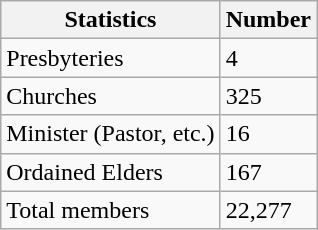<table class="wikitable">
<tr>
<th>Statistics</th>
<th>Number</th>
</tr>
<tr>
<td>Presbyteries</td>
<td>4</td>
</tr>
<tr>
<td>Churches</td>
<td>325</td>
</tr>
<tr>
<td>Minister (Pastor, etc.)</td>
<td>16</td>
</tr>
<tr>
<td>Ordained Elders</td>
<td>167</td>
</tr>
<tr>
<td>Total members</td>
<td>22,277</td>
</tr>
</table>
